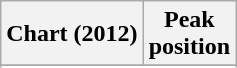<table class="wikitable sortable plainrowheaders">
<tr>
<th scope="col">Chart (2012)</th>
<th scope="col">Peak<br>position</th>
</tr>
<tr>
</tr>
<tr>
</tr>
<tr>
</tr>
</table>
